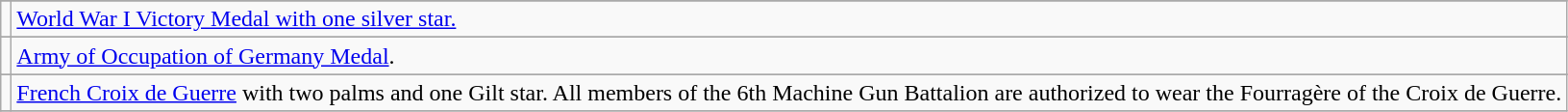<table class="wikitable" style="text-align:center" ; clear: center">
<tr>
</tr>
<tr align=left>
<td></td>
<td><a href='#'>World War I Victory Medal with one silver star.</a></td>
</tr>
<tr>
</tr>
<tr align=left>
<td></td>
<td><a href='#'>Army of Occupation of Germany Medal</a>.</td>
</tr>
<tr>
</tr>
<tr align=left>
<td></td>
<td><a href='#'>French Croix de Guerre</a> with two palms and one Gilt star. All members of the 6th Machine Gun Battalion are authorized to wear the Fourragère of the Croix de Guerre.</td>
</tr>
<tr>
</tr>
</table>
